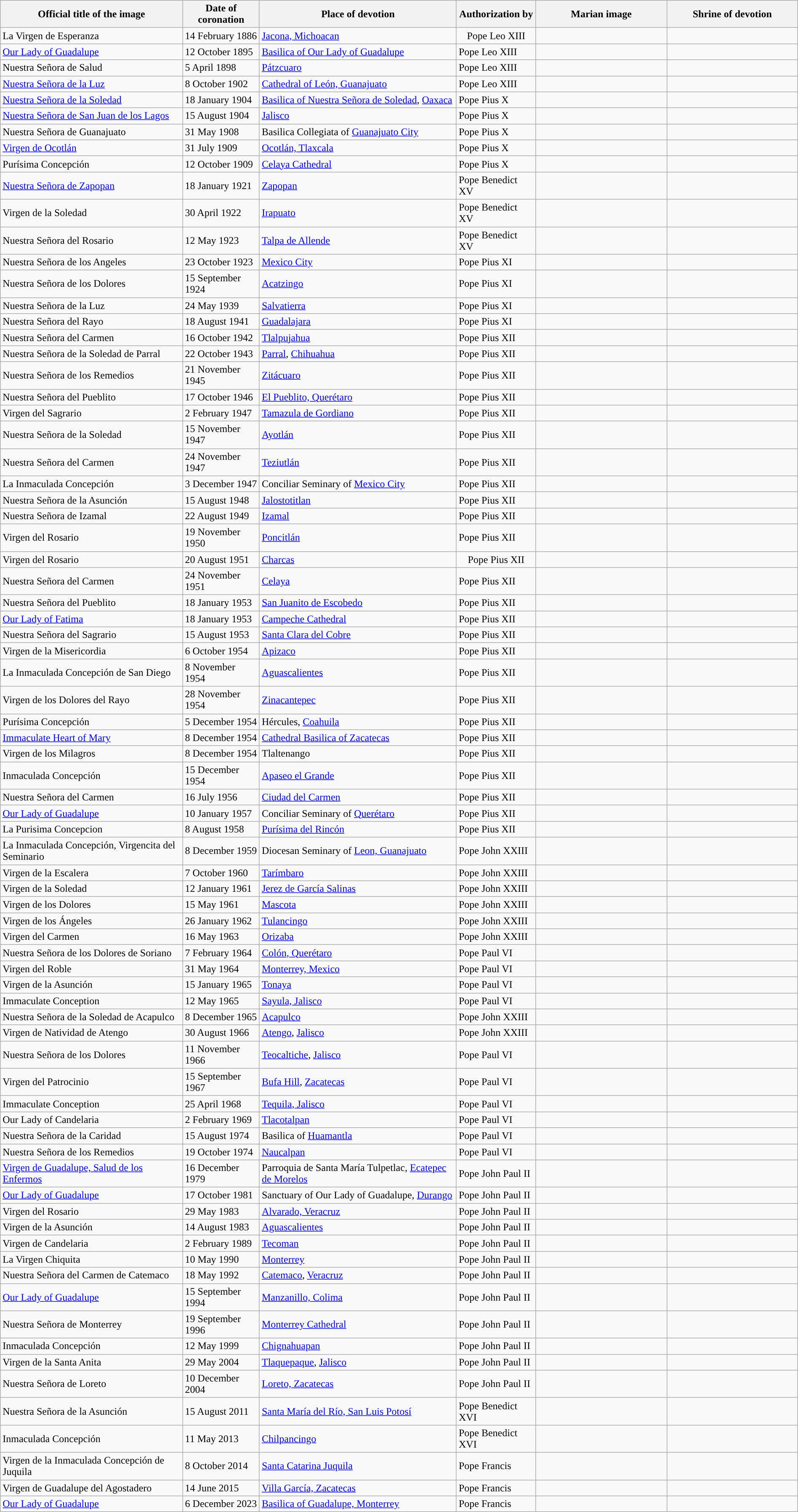<table class="wikitable sortable" width="100%">
<tr>
<th>Official title of the image</th>
<th data-sort-type="date">Date of coronation</th>
<th>Place of devotion</th>
<th>Authorization by</th>
<th width=200px class=unsortable>Marian image</th>
<th width=200px class=unsortable>Shrine of devotion</th>
</tr>
<tr>
<td>La Virgen de Esperanza</td>
<td>14 February 1886</td>
<td><a href='#'>Jacona, Michoacan</a></td>
<td style="text-align:center;">Pope Leo XIII</td>
<td></td>
<td></td>
</tr>
<tr>
<td><a href='#'>Our Lady of Guadalupe</a></td>
<td>12 October 1895</td>
<td><a href='#'>Basilica of Our Lady of Guadalupe</a></td>
<td>Pope Leo XIII</td>
<td></td>
<td></td>
</tr>
<tr>
<td>Nuestra Señora de Salud</td>
<td>5 April 1898</td>
<td><a href='#'>Pátzcuaro</a></td>
<td>Pope Leo XIII</td>
<td></td>
<td></td>
</tr>
<tr>
<td><a href='#'>Nuestra Señora de la Luz</a></td>
<td>8 October 1902</td>
<td><a href='#'>Cathedral of León, Guanajuato</a></td>
<td>Pope Leo XIII</td>
<td></td>
<td></td>
</tr>
<tr>
<td><a href='#'>Nuestra Señora de la Soledad</a></td>
<td>18 January 1904</td>
<td><a href='#'>Basilica of Nuestra Señora de Soledad</a>, <a href='#'>Oaxaca</a></td>
<td>Pope Pius X</td>
<td></td>
<td></td>
</tr>
<tr>
<td><a href='#'>Nuestra Señora de San Juan de los Lagos</a></td>
<td>15 August 1904</td>
<td><a href='#'>Jalisco</a></td>
<td>Pope Pius X</td>
<td></td>
<td></td>
</tr>
<tr>
<td>Nuestra Señora de Guanajuato</td>
<td>31 May 1908</td>
<td>Basilica Collegiata of <a href='#'>Guanajuato City</a></td>
<td>Pope Pius X</td>
<td></td>
<td></td>
</tr>
<tr>
<td><a href='#'>Virgen de Ocotlán</a></td>
<td>31 July 1909</td>
<td><a href='#'>Ocotlán, Tlaxcala</a></td>
<td>Pope Pius X</td>
<td></td>
<td></td>
</tr>
<tr>
<td>Purísima Concepción</td>
<td>12 October 1909</td>
<td><a href='#'>Celaya Cathedral</a></td>
<td>Pope Pius X</td>
<td></td>
<td></td>
</tr>
<tr>
<td><a href='#'>Nuestra Señora de Zapopan</a></td>
<td>18 January 1921</td>
<td><a href='#'>Zapopan</a></td>
<td>Pope Benedict XV</td>
<td></td>
<td></td>
</tr>
<tr>
<td>Virgen de la Soledad</td>
<td>30 April 1922</td>
<td><a href='#'>Irapuato</a></td>
<td>Pope Benedict XV</td>
<td></td>
<td></td>
</tr>
<tr>
<td>Nuestra Señora del Rosario</td>
<td>12 May 1923</td>
<td><a href='#'>Talpa de Allende</a></td>
<td>Pope Benedict XV</td>
<td></td>
<td></td>
</tr>
<tr>
<td>Nuestra Señora de los Angeles</td>
<td>23 October 1923</td>
<td><a href='#'>Mexico City</a></td>
<td>Pope Pius XI</td>
<td></td>
<td></td>
</tr>
<tr>
<td>Nuestra Señora de los Dolores</td>
<td>15 September 1924</td>
<td><a href='#'>Acatzingo</a></td>
<td>Pope Pius XI</td>
<td></td>
<td></td>
</tr>
<tr>
<td>Nuestra Señora de la Luz</td>
<td>24 May 1939</td>
<td><a href='#'>Salvatierra</a></td>
<td>Pope Pius XI</td>
<td></td>
<td></td>
</tr>
<tr>
<td>Nuestra Señora del Rayo</td>
<td>18 August 1941</td>
<td><a href='#'>Guadalajara</a></td>
<td>Pope Pius XI</td>
<td></td>
<td></td>
</tr>
<tr>
<td>Nuestra Señora del Carmen</td>
<td>16 October 1942</td>
<td><a href='#'>Tlalpujahua</a></td>
<td>Pope Pius XII</td>
<td></td>
<td></td>
</tr>
<tr>
<td>Nuestra Señora de la Soledad de Parral</td>
<td>22 October 1943</td>
<td><a href='#'>Parral</a>, <a href='#'>Chihuahua</a></td>
<td>Pope Pius XII</td>
<td></td>
<td></td>
</tr>
<tr>
<td>Nuestra Señora de los Remedios</td>
<td>21 November 1945</td>
<td><a href='#'>Zitácuaro</a></td>
<td>Pope Pius XII</td>
<td></td>
<td></td>
</tr>
<tr>
<td>Nuestra Señora del Pueblito</td>
<td>17 October 1946</td>
<td><a href='#'>El Pueblito, Querétaro</a></td>
<td>Pope Pius XII</td>
<td></td>
<td></td>
</tr>
<tr>
<td>Virgen del Sagrario</td>
<td>2 February 1947</td>
<td><a href='#'>Tamazula de Gordiano</a></td>
<td>Pope Pius XII</td>
<td></td>
<td></td>
</tr>
<tr>
<td>Nuestra Señora de la Soledad</td>
<td>15 November 1947</td>
<td><a href='#'>Ayotlán</a></td>
<td>Pope Pius XII</td>
<td></td>
<td></td>
</tr>
<tr>
<td>Nuestra Señora del Carmen</td>
<td>24 November 1947</td>
<td><a href='#'>Teziutlán</a></td>
<td>Pope Pius XII</td>
<td></td>
<td></td>
</tr>
<tr>
<td>La Inmaculada Concepción</td>
<td>3 December 1947</td>
<td>Conciliar Seminary of <a href='#'>Mexico City</a></td>
<td>Pope Pius XII</td>
<td></td>
<td></td>
</tr>
<tr>
<td>Nuestra Señora de la Asunción</td>
<td>15 August 1948</td>
<td><a href='#'>Jalostotitlan</a></td>
<td>Pope Pius XII</td>
<td></td>
<td></td>
</tr>
<tr>
<td>Nuestra Señora de Izamal</td>
<td>22 August 1949</td>
<td><a href='#'>Izamal</a></td>
<td>Pope Pius XII</td>
<td></td>
<td></td>
</tr>
<tr>
<td>Virgen del Rosario</td>
<td>19 November 1950</td>
<td><a href='#'>Poncitlán</a></td>
<td>Pope Pius XII</td>
<td></td>
<td></td>
</tr>
<tr>
<td>Virgen del Rosario</td>
<td>20 August 1951</td>
<td><a href='#'>Charcas</a></td>
<td style="text-align:center;">Pope Pius XII</td>
<td></td>
<td></td>
</tr>
<tr>
<td>Nuestra Señora del Carmen</td>
<td>24 November 1951</td>
<td><a href='#'>Celaya</a></td>
<td>Pope Pius XII</td>
<td></td>
<td></td>
</tr>
<tr>
<td>Nuestra Señora del Pueblito</td>
<td>18 January 1953</td>
<td><a href='#'>San Juanito de Escobedo</a></td>
<td>Pope Pius XII</td>
<td></td>
<td></td>
</tr>
<tr>
<td><a href='#'>Our Lady of Fatima</a></td>
<td>18 January 1953</td>
<td><a href='#'>Campeche Cathedral</a></td>
<td>Pope Pius XII</td>
<td></td>
<td></td>
</tr>
<tr>
<td>Nuestra Señora del Sagrario</td>
<td>15 August 1953</td>
<td><a href='#'>Santa Clara del Cobre</a></td>
<td>Pope Pius XII</td>
<td></td>
<td></td>
</tr>
<tr>
<td>Virgen de la Misericordia</td>
<td>6 October 1954</td>
<td><a href='#'>Apizaco</a></td>
<td>Pope Pius XII</td>
<td></td>
<td></td>
</tr>
<tr>
<td>La Inmaculada Concepción de San Diego</td>
<td>8 November 1954</td>
<td><a href='#'>Aguascalientes</a></td>
<td>Pope Pius XII</td>
<td></td>
<td></td>
</tr>
<tr>
<td>Virgen de los Dolores del Rayo</td>
<td>28 November 1954</td>
<td><a href='#'>Zinacantepec</a></td>
<td>Pope Pius XII</td>
<td></td>
<td></td>
</tr>
<tr>
<td>Purísima Concepción</td>
<td>5 December 1954</td>
<td>Hércules, <a href='#'>Coahuila</a></td>
<td>Pope Pius XII</td>
<td></td>
<td></td>
</tr>
<tr>
<td><a href='#'>Immaculate Heart of Mary</a></td>
<td>8 December 1954</td>
<td><a href='#'>Cathedral Basilica of Zacatecas</a></td>
<td>Pope Pius XII</td>
<td></td>
<td></td>
</tr>
<tr>
<td>Virgen de los Milagros</td>
<td>8 December 1954</td>
<td>Tlaltenango</td>
<td>Pope Pius XII</td>
<td></td>
<td></td>
</tr>
<tr>
<td>Inmaculada Concepción</td>
<td>15 December 1954</td>
<td><a href='#'>Apaseo el Grande</a></td>
<td>Pope Pius XII</td>
<td></td>
<td></td>
</tr>
<tr>
<td>Nuestra Señora del Carmen</td>
<td>16 July 1956</td>
<td><a href='#'>Ciudad del Carmen</a></td>
<td>Pope Pius XII</td>
<td></td>
<td></td>
</tr>
<tr>
<td><a href='#'>Our Lady of Guadalupe</a></td>
<td>10 January 1957</td>
<td>Conciliar Seminary of <a href='#'>Querétaro</a></td>
<td>Pope Pius XII</td>
<td></td>
<td></td>
</tr>
<tr>
<td>La Purisima Concepcion</td>
<td>8 August 1958</td>
<td><a href='#'>Purísima del Rincón</a></td>
<td>Pope Pius XII</td>
<td></td>
<td></td>
</tr>
<tr>
<td>La Inmaculada Concepción, Virgencita del Seminario</td>
<td>8 December 1959</td>
<td>Diocesan Seminary of <a href='#'>Leon, Guanajuato</a></td>
<td>Pope John XXIII</td>
<td></td>
<td></td>
</tr>
<tr>
<td>Virgen de la Escalera</td>
<td>7 October 1960</td>
<td><a href='#'>Tarímbaro</a></td>
<td>Pope John XXIII</td>
<td></td>
<td></td>
</tr>
<tr>
<td>Virgen de la Soledad</td>
<td>12 January 1961</td>
<td><a href='#'>Jerez de García Salinas</a></td>
<td>Pope John XXIII</td>
<td></td>
<td></td>
</tr>
<tr>
<td>Virgen de los Dolores</td>
<td>15 May 1961</td>
<td><a href='#'>Mascota</a></td>
<td>Pope John XXIII</td>
<td></td>
<td></td>
</tr>
<tr>
<td>Virgen de los Ángeles</td>
<td>26 January 1962</td>
<td><a href='#'>Tulancingo</a></td>
<td>Pope John XXIII</td>
<td></td>
<td></td>
</tr>
<tr>
<td>Virgen del Carmen</td>
<td>16 May 1963</td>
<td><a href='#'>Orizaba</a></td>
<td>Pope John XXIII</td>
<td></td>
<td></td>
</tr>
<tr>
<td>Nuestra Señora de los Dolores de Soriano</td>
<td>7 February 1964</td>
<td><a href='#'>Colón, Querétaro</a></td>
<td>Pope Paul VI</td>
<td></td>
<td></td>
</tr>
<tr>
<td>Virgen del Roble</td>
<td>31 May 1964</td>
<td><a href='#'>Monterrey, Mexico</a></td>
<td>Pope Paul VI</td>
<td></td>
<td></td>
</tr>
<tr>
<td>Virgen de la Asunción</td>
<td>15 January 1965</td>
<td><a href='#'>Tonaya</a></td>
<td>Pope Paul VI</td>
<td></td>
<td></td>
</tr>
<tr>
<td>Immaculate Conception</td>
<td>12 May 1965</td>
<td><a href='#'>Sayula, Jalisco</a></td>
<td>Pope Paul VI</td>
<td></td>
<td></td>
</tr>
<tr>
<td>Nuestra Señora de la Soledad de Acapulco</td>
<td>8 December 1965</td>
<td><a href='#'>Acapulco</a></td>
<td>Pope John XXIII</td>
<td></td>
<td></td>
</tr>
<tr>
<td>Virgen de Natividad de Atengo</td>
<td>30 August 1966</td>
<td><a href='#'>Atengo</a>, <a href='#'>Jalisco</a></td>
<td>Pope John XXIII</td>
<td></td>
<td></td>
</tr>
<tr>
<td>Nuestra Señora de los Dolores</td>
<td>11 November 1966</td>
<td><a href='#'>Teocaltiche</a>, <a href='#'>Jalisco</a></td>
<td>Pope Paul VI</td>
<td></td>
<td></td>
</tr>
<tr>
<td>Virgen del Patrocinio</td>
<td>15 September 1967</td>
<td><a href='#'>Bufa Hill</a>, <a href='#'>Zacatecas</a></td>
<td>Pope Paul VI</td>
<td></td>
<td></td>
</tr>
<tr>
<td>Immaculate Conception</td>
<td>25 April 1968</td>
<td><a href='#'>Tequila, Jalisco</a></td>
<td>Pope Paul VI</td>
<td></td>
<td></td>
</tr>
<tr>
<td>Our Lady of Candelaria</td>
<td>2 February 1969</td>
<td><a href='#'>Tlacotalpan</a></td>
<td>Pope Paul VI</td>
<td></td>
<td></td>
</tr>
<tr>
<td>Nuestra Señora de la Caridad</td>
<td>15 August 1974</td>
<td>Basilica of <a href='#'>Huamantla</a></td>
<td>Pope Paul VI</td>
<td></td>
<td></td>
</tr>
<tr>
<td>Nuestra Señora de los Remedios</td>
<td>19 October 1974</td>
<td><a href='#'>Naucalpan</a></td>
<td>Pope Paul VI</td>
<td></td>
<td></td>
</tr>
<tr>
<td><a href='#'>Virgen de Guadalupe, Salud de los Enfermos</a></td>
<td>16 December 1979</td>
<td>Parroquia de Santa María Tulpetlac, <a href='#'>Ecatepec de Morelos</a></td>
<td>Pope John Paul II</td>
<td></td>
<td></td>
</tr>
<tr>
<td><a href='#'>Our Lady of Guadalupe</a></td>
<td>17 October 1981</td>
<td>Sanctuary of Our Lady of Guadalupe, <a href='#'>Durango</a></td>
<td>Pope John Paul II</td>
<td></td>
<td></td>
</tr>
<tr>
<td>Virgen del Rosario</td>
<td>29 May 1983</td>
<td><a href='#'>Alvarado, Veracruz</a></td>
<td>Pope John Paul II</td>
<td></td>
<td></td>
</tr>
<tr>
<td>Virgen de la Asunción</td>
<td>14 August 1983</td>
<td><a href='#'>Aguascalientes</a></td>
<td>Pope John Paul II</td>
<td></td>
<td></td>
</tr>
<tr>
<td>Virgen de Candelaria</td>
<td>2 February 1989</td>
<td><a href='#'>Tecoman</a></td>
<td>Pope John Paul II</td>
<td></td>
<td></td>
</tr>
<tr>
<td>La Virgen Chiquita</td>
<td>10 May 1990</td>
<td><a href='#'>Monterrey</a></td>
<td>Pope John Paul II</td>
<td></td>
<td></td>
</tr>
<tr>
<td>Nuestra Señora del Carmen de Catemaco</td>
<td>18 May 1992</td>
<td><a href='#'>Catemaco</a>, <a href='#'>Veracruz</a></td>
<td>Pope John Paul II</td>
<td></td>
<td></td>
</tr>
<tr>
<td><a href='#'>Our Lady of Guadalupe</a></td>
<td>15 September 1994</td>
<td><a href='#'>Manzanillo, Colima</a></td>
<td>Pope John Paul II</td>
<td></td>
<td></td>
</tr>
<tr>
<td>Nuestra Señora de Monterrey</td>
<td>19 September 1996</td>
<td><a href='#'>Monterrey Cathedral</a></td>
<td>Pope John Paul II</td>
<td></td>
<td></td>
</tr>
<tr>
<td>Inmaculada Concepción</td>
<td>12 May 1999</td>
<td><a href='#'>Chignahuapan</a></td>
<td>Pope John Paul II</td>
<td></td>
<td></td>
</tr>
<tr>
<td>Virgen de la Santa Anita</td>
<td>29 May 2004</td>
<td><a href='#'>Tlaquepaque</a>, <a href='#'>Jalisco</a></td>
<td>Pope John Paul II</td>
<td></td>
<td></td>
</tr>
<tr>
<td>Nuestra Señora de Loreto</td>
<td>10 December 2004</td>
<td><a href='#'>Loreto, Zacatecas</a></td>
<td>Pope John Paul II</td>
<td></td>
<td></td>
</tr>
<tr>
<td>Nuestra Señora de la Asunción</td>
<td>15 August 2011</td>
<td><a href='#'>Santa María del Río, San Luis Potosí</a></td>
<td>Pope Benedict XVI</td>
<td></td>
<td></td>
</tr>
<tr>
<td>Inmaculada Concepción</td>
<td>11 May 2013</td>
<td><a href='#'>Chilpancingo</a></td>
<td>Pope Benedict XVI</td>
<td></td>
<td></td>
</tr>
<tr>
<td>Virgen de la Inmaculada Concepción de Juquila</td>
<td>8 October 2014</td>
<td><a href='#'>Santa Catarina Juquila</a></td>
<td>Pope Francis</td>
<td></td>
<td></td>
</tr>
<tr>
<td>Virgen de Guadalupe del Agostadero</td>
<td>14 June 2015</td>
<td><a href='#'>Villa García, Zacatecas</a></td>
<td>Pope Francis</td>
<td></td>
<td></td>
</tr>
<tr>
<td><a href='#'>Our Lady of Guadalupe</a></td>
<td>6 December 2023</td>
<td><a href='#'>Basilica of Guadalupe, Monterrey</a></td>
<td>Pope Francis</td>
<td></td>
<td></td>
</tr>
</table>
